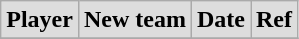<table class="wikitable">
<tr style="text-align:center; background:#ddd;">
<td><strong>Player</strong></td>
<td><strong>New team</strong></td>
<td><strong>Date</strong></td>
<td><strong>Ref</strong></td>
</tr>
<tr>
</tr>
</table>
